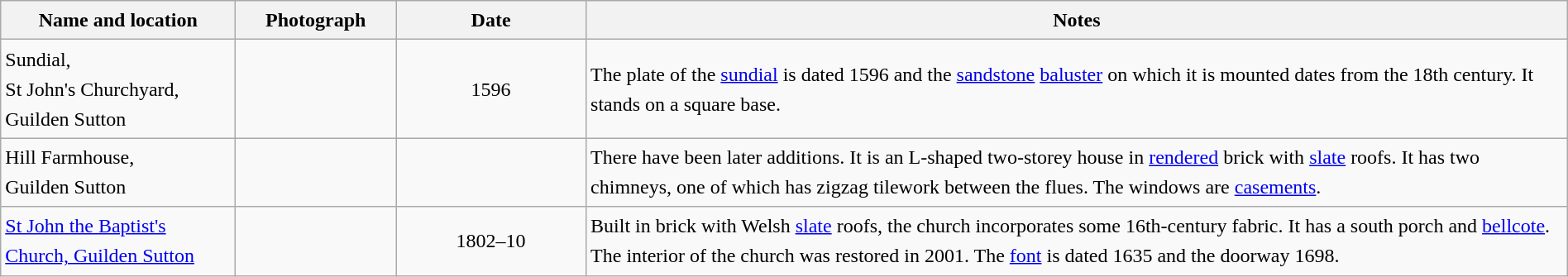<table class="wikitable sortable plainrowheaders" style="width:100%;border:0px;text-align:left;line-height:150%;">
<tr>
<th scope="col"  style="width:150px">Name and location</th>
<th scope="col"  style="width:100px" class="unsortable">Photograph</th>
<th scope="col"  style="width:120px">Date</th>
<th scope="col"  style="width:650px" class="unsortable">Notes</th>
</tr>
<tr>
<td>Sundial,<br>St John's Churchyard,<br>Guilden Sutton<br><small></small></td>
<td></td>
<td align="center">1596</td>
<td>The plate of the <a href='#'>sundial</a> is dated 1596 and the <a href='#'>sandstone</a> <a href='#'>baluster</a> on which it is mounted dates from the 18th century.  It stands on a square base.</td>
</tr>
<tr>
<td>Hill Farmhouse,<br>Guilden Sutton<br><small></small></td>
<td></td>
<td align="center"></td>
<td>There have been later additions.  It is an L-shaped two-storey house in <a href='#'>rendered</a> brick with <a href='#'>slate</a> roofs.  It has two chimneys, one of which has zigzag tilework between the flues.  The windows are <a href='#'>casements</a>.</td>
</tr>
<tr>
<td><a href='#'>St John the Baptist's Church, Guilden Sutton</a><br><small></small></td>
<td></td>
<td align="center">1802–10</td>
<td>Built in brick with Welsh <a href='#'>slate</a> roofs, the church incorporates some 16th-century fabric.  It has a south porch and <a href='#'>bellcote</a>.  The interior of the church was restored in 2001.  The <a href='#'>font</a> is dated 1635 and the doorway 1698.</td>
</tr>
<tr>
</tr>
</table>
